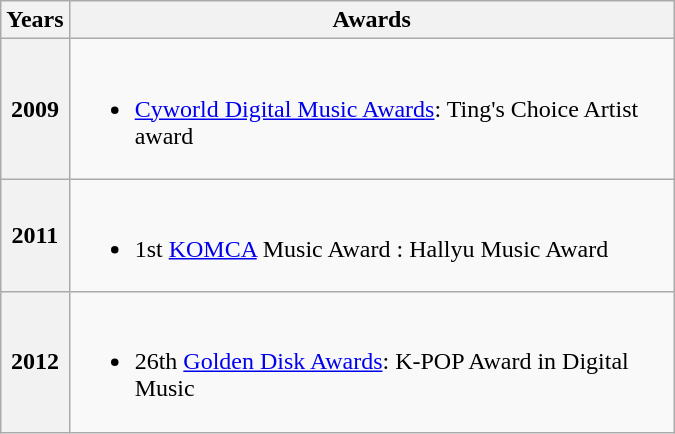<table class="wikitable" width="450px">
<tr>
<th align="left">Years</th>
<th align="left">Awards</th>
</tr>
<tr>
<th align="center"><strong>2009</strong></th>
<td align="left"><br><ul><li><a href='#'>Cyworld Digital Music Awards</a>: Ting's Choice Artist award <TTL></li></ul></td>
</tr>
<tr>
<th align="center" rowspan="1"><strong>2011</strong></th>
<td align="left"><br><ul><li>1st <a href='#'>KOMCA</a> Music Award : Hallyu Music Award</li></ul></td>
</tr>
<tr>
<th align="center" rowspan="1"><strong>2012</strong></th>
<td align="left"><br><ul><li>26th <a href='#'>Golden Disk Awards</a>: K-POP Award in Digital Music</li></ul></td>
</tr>
</table>
